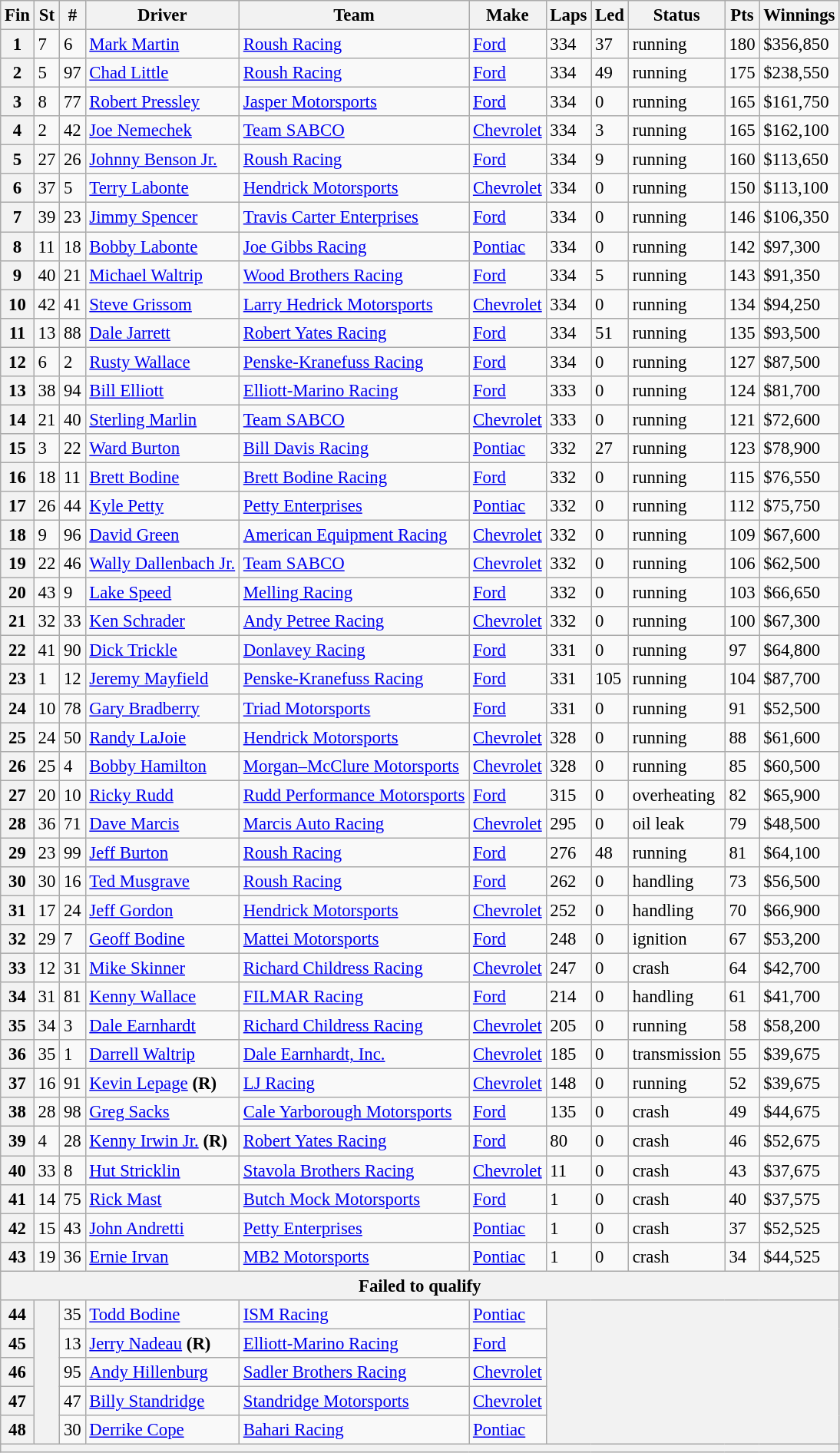<table class="wikitable" style="font-size:95%">
<tr>
<th>Fin</th>
<th>St</th>
<th>#</th>
<th>Driver</th>
<th>Team</th>
<th>Make</th>
<th>Laps</th>
<th>Led</th>
<th>Status</th>
<th>Pts</th>
<th>Winnings</th>
</tr>
<tr>
<th>1</th>
<td>7</td>
<td>6</td>
<td><a href='#'>Mark Martin</a></td>
<td><a href='#'>Roush Racing</a></td>
<td><a href='#'>Ford</a></td>
<td>334</td>
<td>37</td>
<td>running</td>
<td>180</td>
<td>$356,850</td>
</tr>
<tr>
<th>2</th>
<td>5</td>
<td>97</td>
<td><a href='#'>Chad Little</a></td>
<td><a href='#'>Roush Racing</a></td>
<td><a href='#'>Ford</a></td>
<td>334</td>
<td>49</td>
<td>running</td>
<td>175</td>
<td>$238,550</td>
</tr>
<tr>
<th>3</th>
<td>8</td>
<td>77</td>
<td><a href='#'>Robert Pressley</a></td>
<td><a href='#'>Jasper Motorsports</a></td>
<td><a href='#'>Ford</a></td>
<td>334</td>
<td>0</td>
<td>running</td>
<td>165</td>
<td>$161,750</td>
</tr>
<tr>
<th>4</th>
<td>2</td>
<td>42</td>
<td><a href='#'>Joe Nemechek</a></td>
<td><a href='#'>Team SABCO</a></td>
<td><a href='#'>Chevrolet</a></td>
<td>334</td>
<td>3</td>
<td>running</td>
<td>165</td>
<td>$162,100</td>
</tr>
<tr>
<th>5</th>
<td>27</td>
<td>26</td>
<td><a href='#'>Johnny Benson Jr.</a></td>
<td><a href='#'>Roush Racing</a></td>
<td><a href='#'>Ford</a></td>
<td>334</td>
<td>9</td>
<td>running</td>
<td>160</td>
<td>$113,650</td>
</tr>
<tr>
<th>6</th>
<td>37</td>
<td>5</td>
<td><a href='#'>Terry Labonte</a></td>
<td><a href='#'>Hendrick Motorsports</a></td>
<td><a href='#'>Chevrolet</a></td>
<td>334</td>
<td>0</td>
<td>running</td>
<td>150</td>
<td>$113,100</td>
</tr>
<tr>
<th>7</th>
<td>39</td>
<td>23</td>
<td><a href='#'>Jimmy Spencer</a></td>
<td><a href='#'>Travis Carter Enterprises</a></td>
<td><a href='#'>Ford</a></td>
<td>334</td>
<td>0</td>
<td>running</td>
<td>146</td>
<td>$106,350</td>
</tr>
<tr>
<th>8</th>
<td>11</td>
<td>18</td>
<td><a href='#'>Bobby Labonte</a></td>
<td><a href='#'>Joe Gibbs Racing</a></td>
<td><a href='#'>Pontiac</a></td>
<td>334</td>
<td>0</td>
<td>running</td>
<td>142</td>
<td>$97,300</td>
</tr>
<tr>
<th>9</th>
<td>40</td>
<td>21</td>
<td><a href='#'>Michael Waltrip</a></td>
<td><a href='#'>Wood Brothers Racing</a></td>
<td><a href='#'>Ford</a></td>
<td>334</td>
<td>5</td>
<td>running</td>
<td>143</td>
<td>$91,350</td>
</tr>
<tr>
<th>10</th>
<td>42</td>
<td>41</td>
<td><a href='#'>Steve Grissom</a></td>
<td><a href='#'>Larry Hedrick Motorsports</a></td>
<td><a href='#'>Chevrolet</a></td>
<td>334</td>
<td>0</td>
<td>running</td>
<td>134</td>
<td>$94,250</td>
</tr>
<tr>
<th>11</th>
<td>13</td>
<td>88</td>
<td><a href='#'>Dale Jarrett</a></td>
<td><a href='#'>Robert Yates Racing</a></td>
<td><a href='#'>Ford</a></td>
<td>334</td>
<td>51</td>
<td>running</td>
<td>135</td>
<td>$93,500</td>
</tr>
<tr>
<th>12</th>
<td>6</td>
<td>2</td>
<td><a href='#'>Rusty Wallace</a></td>
<td><a href='#'>Penske-Kranefuss Racing</a></td>
<td><a href='#'>Ford</a></td>
<td>334</td>
<td>0</td>
<td>running</td>
<td>127</td>
<td>$87,500</td>
</tr>
<tr>
<th>13</th>
<td>38</td>
<td>94</td>
<td><a href='#'>Bill Elliott</a></td>
<td><a href='#'>Elliott-Marino Racing</a></td>
<td><a href='#'>Ford</a></td>
<td>333</td>
<td>0</td>
<td>running</td>
<td>124</td>
<td>$81,700</td>
</tr>
<tr>
<th>14</th>
<td>21</td>
<td>40</td>
<td><a href='#'>Sterling Marlin</a></td>
<td><a href='#'>Team SABCO</a></td>
<td><a href='#'>Chevrolet</a></td>
<td>333</td>
<td>0</td>
<td>running</td>
<td>121</td>
<td>$72,600</td>
</tr>
<tr>
<th>15</th>
<td>3</td>
<td>22</td>
<td><a href='#'>Ward Burton</a></td>
<td><a href='#'>Bill Davis Racing</a></td>
<td><a href='#'>Pontiac</a></td>
<td>332</td>
<td>27</td>
<td>running</td>
<td>123</td>
<td>$78,900</td>
</tr>
<tr>
<th>16</th>
<td>18</td>
<td>11</td>
<td><a href='#'>Brett Bodine</a></td>
<td><a href='#'>Brett Bodine Racing</a></td>
<td><a href='#'>Ford</a></td>
<td>332</td>
<td>0</td>
<td>running</td>
<td>115</td>
<td>$76,550</td>
</tr>
<tr>
<th>17</th>
<td>26</td>
<td>44</td>
<td><a href='#'>Kyle Petty</a></td>
<td><a href='#'>Petty Enterprises</a></td>
<td><a href='#'>Pontiac</a></td>
<td>332</td>
<td>0</td>
<td>running</td>
<td>112</td>
<td>$75,750</td>
</tr>
<tr>
<th>18</th>
<td>9</td>
<td>96</td>
<td><a href='#'>David Green</a></td>
<td><a href='#'>American Equipment Racing</a></td>
<td><a href='#'>Chevrolet</a></td>
<td>332</td>
<td>0</td>
<td>running</td>
<td>109</td>
<td>$67,600</td>
</tr>
<tr>
<th>19</th>
<td>22</td>
<td>46</td>
<td><a href='#'>Wally Dallenbach Jr.</a></td>
<td><a href='#'>Team SABCO</a></td>
<td><a href='#'>Chevrolet</a></td>
<td>332</td>
<td>0</td>
<td>running</td>
<td>106</td>
<td>$62,500</td>
</tr>
<tr>
<th>20</th>
<td>43</td>
<td>9</td>
<td><a href='#'>Lake Speed</a></td>
<td><a href='#'>Melling Racing</a></td>
<td><a href='#'>Ford</a></td>
<td>332</td>
<td>0</td>
<td>running</td>
<td>103</td>
<td>$66,650</td>
</tr>
<tr>
<th>21</th>
<td>32</td>
<td>33</td>
<td><a href='#'>Ken Schrader</a></td>
<td><a href='#'>Andy Petree Racing</a></td>
<td><a href='#'>Chevrolet</a></td>
<td>332</td>
<td>0</td>
<td>running</td>
<td>100</td>
<td>$67,300</td>
</tr>
<tr>
<th>22</th>
<td>41</td>
<td>90</td>
<td><a href='#'>Dick Trickle</a></td>
<td><a href='#'>Donlavey Racing</a></td>
<td><a href='#'>Ford</a></td>
<td>331</td>
<td>0</td>
<td>running</td>
<td>97</td>
<td>$64,800</td>
</tr>
<tr>
<th>23</th>
<td>1</td>
<td>12</td>
<td><a href='#'>Jeremy Mayfield</a></td>
<td><a href='#'>Penske-Kranefuss Racing</a></td>
<td><a href='#'>Ford</a></td>
<td>331</td>
<td>105</td>
<td>running</td>
<td>104</td>
<td>$87,700</td>
</tr>
<tr>
<th>24</th>
<td>10</td>
<td>78</td>
<td><a href='#'>Gary Bradberry</a></td>
<td><a href='#'>Triad Motorsports</a></td>
<td><a href='#'>Ford</a></td>
<td>331</td>
<td>0</td>
<td>running</td>
<td>91</td>
<td>$52,500</td>
</tr>
<tr>
<th>25</th>
<td>24</td>
<td>50</td>
<td><a href='#'>Randy LaJoie</a></td>
<td><a href='#'>Hendrick Motorsports</a></td>
<td><a href='#'>Chevrolet</a></td>
<td>328</td>
<td>0</td>
<td>running</td>
<td>88</td>
<td>$61,600</td>
</tr>
<tr>
<th>26</th>
<td>25</td>
<td>4</td>
<td><a href='#'>Bobby Hamilton</a></td>
<td><a href='#'>Morgan–McClure Motorsports</a></td>
<td><a href='#'>Chevrolet</a></td>
<td>328</td>
<td>0</td>
<td>running</td>
<td>85</td>
<td>$60,500</td>
</tr>
<tr>
<th>27</th>
<td>20</td>
<td>10</td>
<td><a href='#'>Ricky Rudd</a></td>
<td><a href='#'>Rudd Performance Motorsports</a></td>
<td><a href='#'>Ford</a></td>
<td>315</td>
<td>0</td>
<td>overheating</td>
<td>82</td>
<td>$65,900</td>
</tr>
<tr>
<th>28</th>
<td>36</td>
<td>71</td>
<td><a href='#'>Dave Marcis</a></td>
<td><a href='#'>Marcis Auto Racing</a></td>
<td><a href='#'>Chevrolet</a></td>
<td>295</td>
<td>0</td>
<td>oil leak</td>
<td>79</td>
<td>$48,500</td>
</tr>
<tr>
<th>29</th>
<td>23</td>
<td>99</td>
<td><a href='#'>Jeff Burton</a></td>
<td><a href='#'>Roush Racing</a></td>
<td><a href='#'>Ford</a></td>
<td>276</td>
<td>48</td>
<td>running</td>
<td>81</td>
<td>$64,100</td>
</tr>
<tr>
<th>30</th>
<td>30</td>
<td>16</td>
<td><a href='#'>Ted Musgrave</a></td>
<td><a href='#'>Roush Racing</a></td>
<td><a href='#'>Ford</a></td>
<td>262</td>
<td>0</td>
<td>handling</td>
<td>73</td>
<td>$56,500</td>
</tr>
<tr>
<th>31</th>
<td>17</td>
<td>24</td>
<td><a href='#'>Jeff Gordon</a></td>
<td><a href='#'>Hendrick Motorsports</a></td>
<td><a href='#'>Chevrolet</a></td>
<td>252</td>
<td>0</td>
<td>handling</td>
<td>70</td>
<td>$66,900</td>
</tr>
<tr>
<th>32</th>
<td>29</td>
<td>7</td>
<td><a href='#'>Geoff Bodine</a></td>
<td><a href='#'>Mattei Motorsports</a></td>
<td><a href='#'>Ford</a></td>
<td>248</td>
<td>0</td>
<td>ignition</td>
<td>67</td>
<td>$53,200</td>
</tr>
<tr>
<th>33</th>
<td>12</td>
<td>31</td>
<td><a href='#'>Mike Skinner</a></td>
<td><a href='#'>Richard Childress Racing</a></td>
<td><a href='#'>Chevrolet</a></td>
<td>247</td>
<td>0</td>
<td>crash</td>
<td>64</td>
<td>$42,700</td>
</tr>
<tr>
<th>34</th>
<td>31</td>
<td>81</td>
<td><a href='#'>Kenny Wallace</a></td>
<td><a href='#'>FILMAR Racing</a></td>
<td><a href='#'>Ford</a></td>
<td>214</td>
<td>0</td>
<td>handling</td>
<td>61</td>
<td>$41,700</td>
</tr>
<tr>
<th>35</th>
<td>34</td>
<td>3</td>
<td><a href='#'>Dale Earnhardt</a></td>
<td><a href='#'>Richard Childress Racing</a></td>
<td><a href='#'>Chevrolet</a></td>
<td>205</td>
<td>0</td>
<td>running</td>
<td>58</td>
<td>$58,200</td>
</tr>
<tr>
<th>36</th>
<td>35</td>
<td>1</td>
<td><a href='#'>Darrell Waltrip</a></td>
<td><a href='#'>Dale Earnhardt, Inc.</a></td>
<td><a href='#'>Chevrolet</a></td>
<td>185</td>
<td>0</td>
<td>transmission</td>
<td>55</td>
<td>$39,675</td>
</tr>
<tr>
<th>37</th>
<td>16</td>
<td>91</td>
<td><a href='#'>Kevin Lepage</a> <strong>(R)</strong></td>
<td><a href='#'>LJ Racing</a></td>
<td><a href='#'>Chevrolet</a></td>
<td>148</td>
<td>0</td>
<td>running</td>
<td>52</td>
<td>$39,675</td>
</tr>
<tr>
<th>38</th>
<td>28</td>
<td>98</td>
<td><a href='#'>Greg Sacks</a></td>
<td><a href='#'>Cale Yarborough Motorsports</a></td>
<td><a href='#'>Ford</a></td>
<td>135</td>
<td>0</td>
<td>crash</td>
<td>49</td>
<td>$44,675</td>
</tr>
<tr>
<th>39</th>
<td>4</td>
<td>28</td>
<td><a href='#'>Kenny Irwin Jr.</a> <strong>(R)</strong></td>
<td><a href='#'>Robert Yates Racing</a></td>
<td><a href='#'>Ford</a></td>
<td>80</td>
<td>0</td>
<td>crash</td>
<td>46</td>
<td>$52,675</td>
</tr>
<tr>
<th>40</th>
<td>33</td>
<td>8</td>
<td><a href='#'>Hut Stricklin</a></td>
<td><a href='#'>Stavola Brothers Racing</a></td>
<td><a href='#'>Chevrolet</a></td>
<td>11</td>
<td>0</td>
<td>crash</td>
<td>43</td>
<td>$37,675</td>
</tr>
<tr>
<th>41</th>
<td>14</td>
<td>75</td>
<td><a href='#'>Rick Mast</a></td>
<td><a href='#'>Butch Mock Motorsports</a></td>
<td><a href='#'>Ford</a></td>
<td>1</td>
<td>0</td>
<td>crash</td>
<td>40</td>
<td>$37,575</td>
</tr>
<tr>
<th>42</th>
<td>15</td>
<td>43</td>
<td><a href='#'>John Andretti</a></td>
<td><a href='#'>Petty Enterprises</a></td>
<td><a href='#'>Pontiac</a></td>
<td>1</td>
<td>0</td>
<td>crash</td>
<td>37</td>
<td>$52,525</td>
</tr>
<tr>
<th>43</th>
<td>19</td>
<td>36</td>
<td><a href='#'>Ernie Irvan</a></td>
<td><a href='#'>MB2 Motorsports</a></td>
<td><a href='#'>Pontiac</a></td>
<td>1</td>
<td>0</td>
<td>crash</td>
<td>34</td>
<td>$44,525</td>
</tr>
<tr>
<th colspan="11">Failed to qualify</th>
</tr>
<tr>
<th>44</th>
<th rowspan="5"></th>
<td>35</td>
<td><a href='#'>Todd Bodine</a></td>
<td><a href='#'>ISM Racing</a></td>
<td><a href='#'>Pontiac</a></td>
<th colspan="5" rowspan="5"></th>
</tr>
<tr>
<th>45</th>
<td>13</td>
<td><a href='#'>Jerry Nadeau</a> <strong>(R)</strong></td>
<td><a href='#'>Elliott-Marino Racing</a></td>
<td><a href='#'>Ford</a></td>
</tr>
<tr>
<th>46</th>
<td>95</td>
<td><a href='#'>Andy Hillenburg</a></td>
<td><a href='#'>Sadler Brothers Racing</a></td>
<td><a href='#'>Chevrolet</a></td>
</tr>
<tr>
<th>47</th>
<td>47</td>
<td><a href='#'>Billy Standridge</a></td>
<td><a href='#'>Standridge Motorsports</a></td>
<td><a href='#'>Chevrolet</a></td>
</tr>
<tr>
<th>48</th>
<td>30</td>
<td><a href='#'>Derrike Cope</a></td>
<td><a href='#'>Bahari Racing</a></td>
<td><a href='#'>Pontiac</a></td>
</tr>
<tr>
<th colspan="11"></th>
</tr>
</table>
